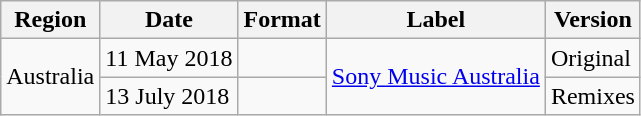<table class="wikitable">
<tr>
<th>Region</th>
<th>Date</th>
<th>Format</th>
<th>Label</th>
<th>Version</th>
</tr>
<tr>
<td rowspan="2">Australia</td>
<td>11 May 2018</td>
<td></td>
<td rowspan="2"><a href='#'>Sony Music Australia</a></td>
<td>Original</td>
</tr>
<tr>
<td>13 July 2018</td>
<td></td>
<td>Remixes</td>
</tr>
</table>
